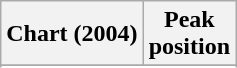<table class="wikitable sortable plainrowheaders" style="text-align:center">
<tr>
<th scope="col">Chart (2004)</th>
<th scope="col">Peak<br> position</th>
</tr>
<tr>
</tr>
<tr>
</tr>
<tr>
</tr>
</table>
